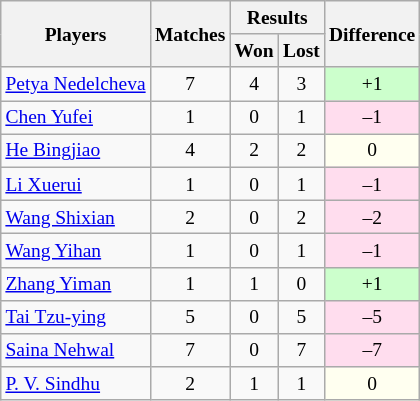<table class=wikitable style="text-align:center; font-size:small">
<tr>
<th rowspan="2">Players</th>
<th rowspan="2">Matches</th>
<th colspan="2">Results</th>
<th rowspan="2">Difference</th>
</tr>
<tr>
<th>Won</th>
<th>Lost</th>
</tr>
<tr>
<td align="left"> <a href='#'>Petya Nedelcheva</a></td>
<td>7</td>
<td>4</td>
<td>3</td>
<td bgcolor="#ccffcc">+1</td>
</tr>
<tr>
<td align="left"> <a href='#'>Chen Yufei</a></td>
<td>1</td>
<td>0</td>
<td>1</td>
<td bgcolor="#ffddee">–1</td>
</tr>
<tr>
<td align="left"> <a href='#'>He Bingjiao</a></td>
<td>4</td>
<td>2</td>
<td>2</td>
<td bgcolor="#fffff0">0</td>
</tr>
<tr>
<td align="left"> <a href='#'>Li Xuerui</a></td>
<td>1</td>
<td>0</td>
<td>1</td>
<td bgcolor="#ffddee">–1</td>
</tr>
<tr>
<td align="left"> <a href='#'>Wang Shixian</a></td>
<td>2</td>
<td>0</td>
<td>2</td>
<td bgcolor="#ffddee">–2</td>
</tr>
<tr>
<td align="left"> <a href='#'>Wang Yihan</a></td>
<td>1</td>
<td>0</td>
<td>1</td>
<td bgcolor="#ffddee">–1</td>
</tr>
<tr>
<td align="left"> <a href='#'>Zhang Yiman</a></td>
<td>1</td>
<td>1</td>
<td>0</td>
<td bgcolor="#ccffcc">+1</td>
</tr>
<tr>
<td align="left"> <a href='#'>Tai Tzu-ying</a></td>
<td>5</td>
<td>0</td>
<td>5</td>
<td bgcolor="#ffddee">–5</td>
</tr>
<tr>
<td align="left"> <a href='#'>Saina Nehwal</a></td>
<td>7</td>
<td>0</td>
<td>7</td>
<td bgcolor="#ffddee">–7</td>
</tr>
<tr>
<td align="left"> <a href='#'>P. V. Sindhu</a></td>
<td>2</td>
<td>1</td>
<td>1</td>
<td bgcolor="#fffff0">0</td>
</tr>
</table>
